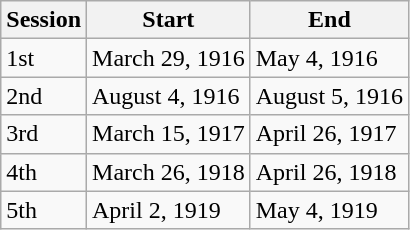<table class="wikitable">
<tr>
<th>Session</th>
<th>Start</th>
<th>End</th>
</tr>
<tr>
<td>1st</td>
<td>March 29, 1916</td>
<td>May 4, 1916</td>
</tr>
<tr>
<td>2nd</td>
<td>August 4, 1916</td>
<td>August 5, 1916</td>
</tr>
<tr>
<td>3rd</td>
<td>March 15, 1917</td>
<td>April 26, 1917</td>
</tr>
<tr>
<td>4th</td>
<td>March 26, 1918</td>
<td>April 26, 1918</td>
</tr>
<tr>
<td>5th</td>
<td>April 2, 1919</td>
<td>May 4, 1919</td>
</tr>
</table>
